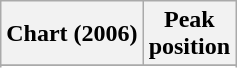<table class="wikitable sortable plainrowheaders" style="text-align:center">
<tr>
<th scope="col">Chart (2006)</th>
<th scope="col">Peak<br>position</th>
</tr>
<tr>
</tr>
<tr>
</tr>
</table>
